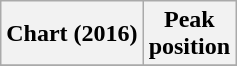<table class="wikitable sortable plainrowheaders" style="text-align:center">
<tr>
<th scope="col">Chart (2016)</th>
<th scope="col">Peak<br> position</th>
</tr>
<tr>
</tr>
</table>
